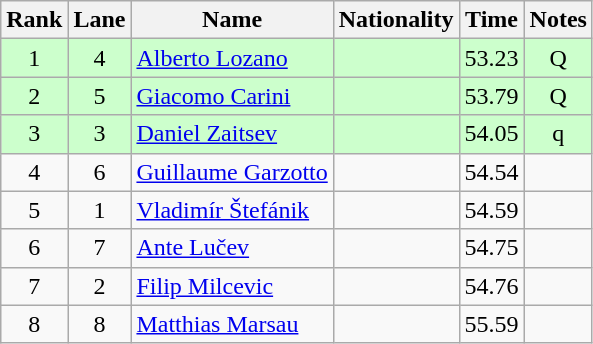<table class="wikitable sortable" style="text-align:center">
<tr>
<th>Rank</th>
<th>Lane</th>
<th>Name</th>
<th>Nationality</th>
<th>Time</th>
<th>Notes</th>
</tr>
<tr bgcolor=ccffcc>
<td>1</td>
<td>4</td>
<td align=left><a href='#'>Alberto Lozano</a></td>
<td align=left></td>
<td>53.23</td>
<td>Q</td>
</tr>
<tr bgcolor=ccffcc>
<td>2</td>
<td>5</td>
<td align=left><a href='#'>Giacomo Carini</a></td>
<td align=left></td>
<td>53.79</td>
<td>Q</td>
</tr>
<tr bgcolor=ccffcc>
<td>3</td>
<td>3</td>
<td align=left><a href='#'>Daniel Zaitsev</a></td>
<td align=left></td>
<td>54.05</td>
<td>q</td>
</tr>
<tr>
<td>4</td>
<td>6</td>
<td align=left><a href='#'>Guillaume Garzotto</a></td>
<td align=left></td>
<td>54.54</td>
<td></td>
</tr>
<tr>
<td>5</td>
<td>1</td>
<td align=left><a href='#'>Vladimír Štefánik</a></td>
<td align=left></td>
<td>54.59</td>
<td></td>
</tr>
<tr>
<td>6</td>
<td>7</td>
<td align=left><a href='#'>Ante Lučev</a></td>
<td align=left></td>
<td>54.75</td>
<td></td>
</tr>
<tr>
<td>7</td>
<td>2</td>
<td align=left><a href='#'>Filip Milcevic</a></td>
<td align=left></td>
<td>54.76</td>
<td></td>
</tr>
<tr>
<td>8</td>
<td>8</td>
<td align=left><a href='#'>Matthias Marsau</a></td>
<td align=left></td>
<td>55.59</td>
<td></td>
</tr>
</table>
